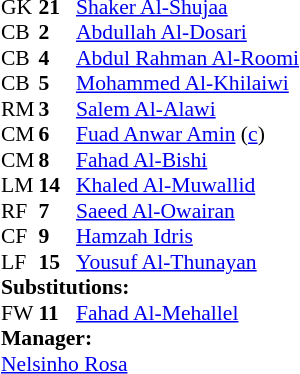<table style="font-size: 90%" cellspacing="0" cellpadding="0"  align="center">
<tr>
<th width="25"></th>
<th width="25"></th>
</tr>
<tr>
<td>GK</td>
<td><strong>21</strong></td>
<td><a href='#'>Shaker Al-Shujaa</a></td>
</tr>
<tr>
<td>CB</td>
<td><strong>2</strong></td>
<td><a href='#'>Abdullah Al-Dosari</a></td>
<td></td>
</tr>
<tr>
<td>CB</td>
<td><strong>4</strong></td>
<td><a href='#'>Abdul Rahman Al-Roomi</a></td>
</tr>
<tr>
<td>CB</td>
<td><strong>5</strong></td>
<td><a href='#'>Mohammed Al-Khilaiwi</a></td>
</tr>
<tr>
<td>RM</td>
<td><strong>3</strong></td>
<td><a href='#'>Salem Al-Alawi</a></td>
</tr>
<tr>
<td>CM</td>
<td><strong>6</strong></td>
<td><a href='#'>Fuad Anwar Amin</a> (<a href='#'>c</a>)</td>
</tr>
<tr>
<td>CM</td>
<td><strong>8</strong></td>
<td><a href='#'>Fahad Al-Bishi</a></td>
<td></td>
</tr>
<tr>
<td>LM</td>
<td><strong>14</strong></td>
<td><a href='#'>Khaled Al-Muwallid</a></td>
</tr>
<tr>
<td>RF</td>
<td><strong>7</strong></td>
<td><a href='#'>Saeed Al-Owairan</a></td>
</tr>
<tr>
<td>CF</td>
<td><strong>9</strong></td>
<td><a href='#'>Hamzah Idris</a></td>
<td></td>
<td></td>
</tr>
<tr>
<td>LF</td>
<td><strong>15</strong></td>
<td><a href='#'>Yousuf Al-Thunayan</a></td>
</tr>
<tr>
<td colspan=4><strong>Substitutions:</strong></td>
</tr>
<tr>
<td>FW</td>
<td><strong>11</strong></td>
<td><a href='#'>Fahad Al-Mehallel</a></td>
<td></td>
<td></td>
</tr>
<tr>
<td colspan=5><strong>Manager:</strong></td>
</tr>
<tr>
<td colspan=5> <a href='#'>Nelsinho Rosa</a></td>
</tr>
</table>
